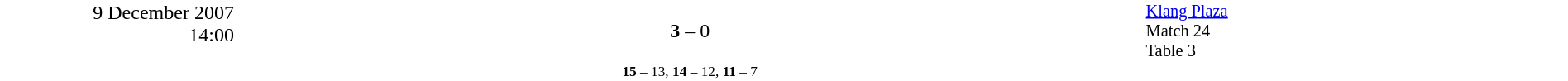<table style="width:100%; background:#ffffff;" cellspacing="0">
<tr>
<td rowspan="2" width="15%" style="text-align:right; vertical-align:top;">9 December 2007<br>14:00<br></td>
<td width="25%" style="text-align:right"><strong></strong></td>
<td width="8%" style="text-align:center"><strong>3</strong> – 0</td>
<td width="25%"></td>
<td width="27%" style="font-size:85%; vertical-align:top;"><a href='#'>Klang Plaza</a><br>Match 24<br>Table 3</td>
</tr>
<tr width="58%" style="font-size:85%;vertical-align:top;"|>
<td colspan="3" style="font-size:85%; text-align:center; vertical-align:top;"><strong>15</strong> – 13, <strong>14</strong> – 12, <strong>11</strong> – 7</td>
</tr>
</table>
